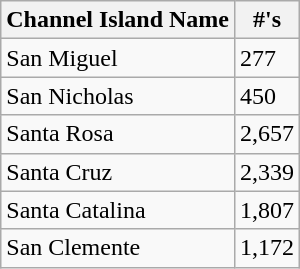<table class="wikitable">
<tr>
<th>Channel Island Name</th>
<th>#'s</th>
</tr>
<tr>
<td>San Miguel</td>
<td>277</td>
</tr>
<tr>
<td>San Nicholas</td>
<td>450</td>
</tr>
<tr>
<td>Santa Rosa</td>
<td>2,657</td>
</tr>
<tr>
<td>Santa Cruz</td>
<td>2,339</td>
</tr>
<tr>
<td>Santa Catalina</td>
<td>1,807</td>
</tr>
<tr>
<td>San Clemente</td>
<td>1,172</td>
</tr>
</table>
